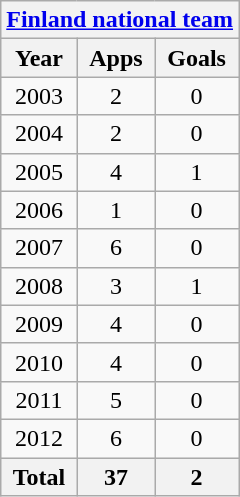<table class="wikitable" style="text-align:center">
<tr>
<th colspan=3><a href='#'>Finland national team</a></th>
</tr>
<tr>
<th>Year</th>
<th>Apps</th>
<th>Goals</th>
</tr>
<tr>
<td>2003</td>
<td>2</td>
<td>0</td>
</tr>
<tr>
<td>2004</td>
<td>2</td>
<td>0</td>
</tr>
<tr>
<td>2005</td>
<td>4</td>
<td>1</td>
</tr>
<tr>
<td>2006</td>
<td>1</td>
<td>0</td>
</tr>
<tr>
<td>2007</td>
<td>6</td>
<td>0</td>
</tr>
<tr>
<td>2008</td>
<td>3</td>
<td>1</td>
</tr>
<tr>
<td>2009</td>
<td>4</td>
<td>0</td>
</tr>
<tr>
<td>2010</td>
<td>4</td>
<td>0</td>
</tr>
<tr>
<td>2011</td>
<td>5</td>
<td>0</td>
</tr>
<tr>
<td>2012</td>
<td>6</td>
<td>0</td>
</tr>
<tr>
<th>Total</th>
<th>37</th>
<th>2</th>
</tr>
</table>
